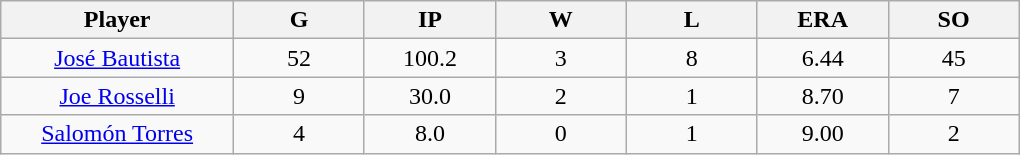<table class="wikitable sortable">
<tr>
<th bgcolor="#DDDDFF" width="16%">Player</th>
<th bgcolor="#DDDDFF" width="9%">G</th>
<th bgcolor="#DDDDFF" width="9%">IP</th>
<th bgcolor="#DDDDFF" width="9%">W</th>
<th bgcolor="#DDDDFF" width="9%">L</th>
<th bgcolor="#DDDDFF" width="9%">ERA</th>
<th bgcolor="#DDDDFF" width="9%">SO</th>
</tr>
<tr align=center>
<td><a href='#'>José Bautista</a></td>
<td>52</td>
<td>100.2</td>
<td>3</td>
<td>8</td>
<td>6.44</td>
<td>45</td>
</tr>
<tr align=center>
<td><a href='#'>Joe Rosselli</a></td>
<td>9</td>
<td>30.0</td>
<td>2</td>
<td>1</td>
<td>8.70</td>
<td>7</td>
</tr>
<tr align=center>
<td><a href='#'>Salomón Torres</a></td>
<td>4</td>
<td>8.0</td>
<td>0</td>
<td>1</td>
<td>9.00</td>
<td>2</td>
</tr>
</table>
